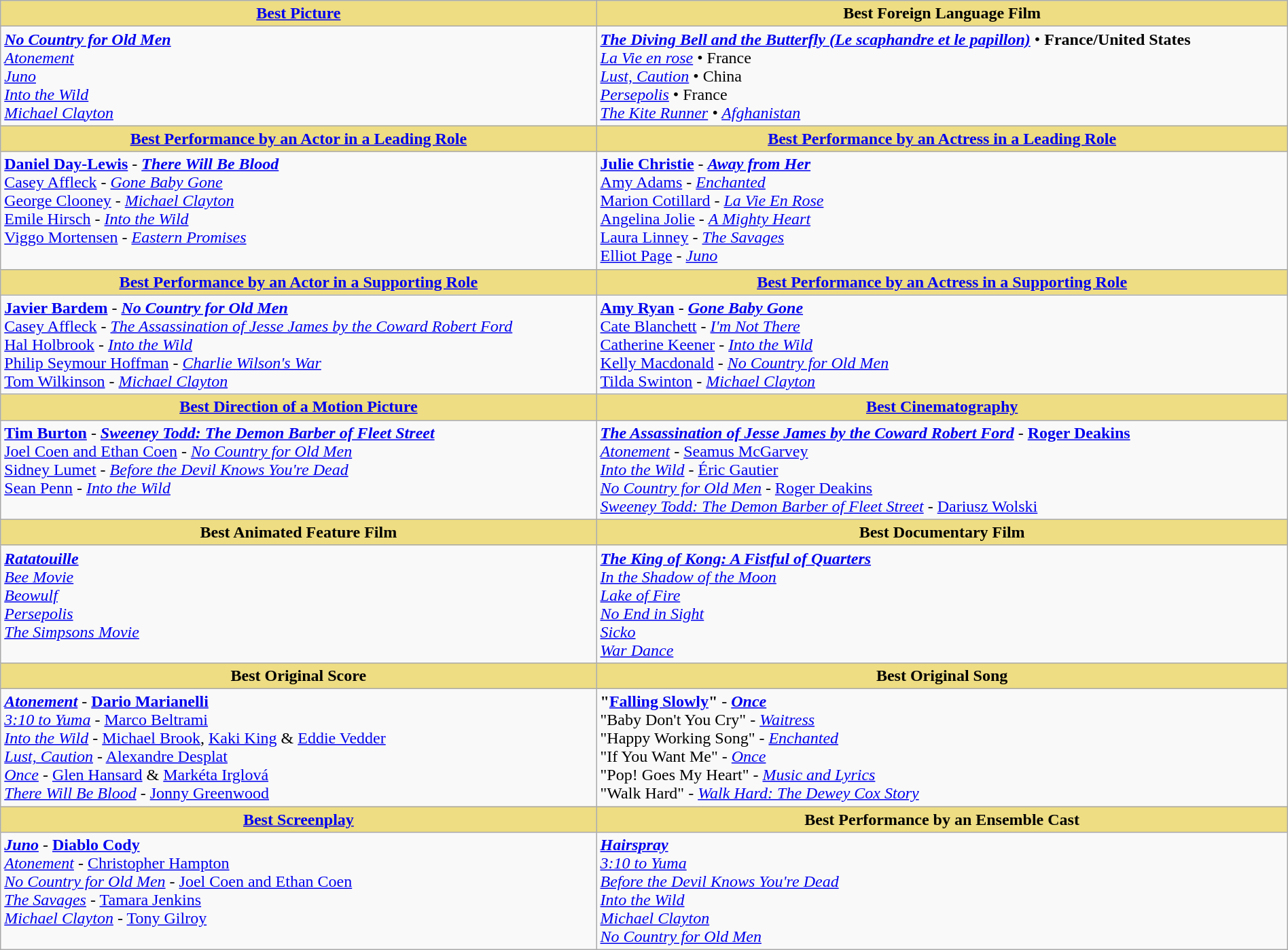<table class=wikitable style="width:100%">
<tr>
<th style="background:#EEDD82;" ! style="width="50%"><a href='#'>Best Picture</a></th>
<th style="background:#EEDD82;" ! style="width="50%">Best Foreign Language Film</th>
</tr>
<tr>
<td valign="top"><strong><em><a href='#'>No Country for Old Men</a></em></strong><br><em><a href='#'>Atonement</a></em><br><em><a href='#'>Juno</a></em><br><em><a href='#'>Into the Wild</a></em><br><em><a href='#'>Michael Clayton</a></em></td>
<td valign="top"><strong><em><a href='#'>The Diving Bell and the Butterfly (Le scaphandre et le papillon)</a></em></strong> • <strong>France/United States</strong><br><em><a href='#'>La Vie en rose</a></em> • France<br><em><a href='#'>Lust, Caution</a></em> • China<br><em><a href='#'>Persepolis</a></em> • France<br><em><a href='#'>The Kite Runner</a> • <a href='#'>Afghanistan</a></em></td>
</tr>
<tr>
<th style="background:#EEDD82;" ! style="width="50%"><a href='#'>Best Performance by an Actor in a Leading Role</a></th>
<th style="background:#EEDD82;" ! style="width="50%"><a href='#'>Best Performance by an Actress in a Leading Role</a></th>
</tr>
<tr>
<td valign="top"><strong><a href='#'>Daniel Day-Lewis</a></strong> - <strong><em><a href='#'>There Will Be Blood</a></em></strong><br><a href='#'>Casey Affleck</a> - <em><a href='#'>Gone Baby Gone</a></em><br><a href='#'>George Clooney</a> - <em><a href='#'>Michael Clayton</a></em><br><a href='#'>Emile Hirsch</a> - <em><a href='#'>Into the Wild</a></em><br><a href='#'>Viggo Mortensen</a> - <em><a href='#'>Eastern Promises</a></em></td>
<td valign="top"><strong><a href='#'>Julie Christie</a></strong> - <strong><em><a href='#'>Away from Her</a></em></strong><br><a href='#'>Amy Adams</a> - <em><a href='#'>Enchanted</a></em><br><a href='#'>Marion Cotillard</a> - <em><a href='#'>La Vie En Rose</a></em><br><a href='#'>Angelina Jolie</a> - <em><a href='#'>A Mighty Heart</a></em><br><a href='#'>Laura Linney</a> - <em><a href='#'>The Savages</a></em><br><a href='#'>Elliot Page</a> - <em><a href='#'>Juno</a></em></td>
</tr>
<tr>
<th style="background:#EEDD82;" ! style="width="50%"><a href='#'>Best Performance by an Actor in a Supporting Role</a></th>
<th style="background:#EEDD82;" ! style="width="50%"><a href='#'>Best Performance by an Actress in a Supporting Role</a></th>
</tr>
<tr>
<td valign="top"><strong><a href='#'>Javier Bardem</a></strong> - <strong><em><a href='#'>No Country for Old Men</a></em></strong><br><a href='#'>Casey Affleck</a> - <em><a href='#'>The Assassination of Jesse James by the Coward Robert Ford</a></em><br><a href='#'>Hal Holbrook</a> - <em><a href='#'>Into the Wild</a></em><br><a href='#'>Philip Seymour Hoffman</a> - <em><a href='#'>Charlie Wilson's War</a></em><br><a href='#'>Tom Wilkinson</a> - <em><a href='#'>Michael Clayton</a></em></td>
<td valign="top"><strong><a href='#'>Amy Ryan</a></strong> - <strong><em><a href='#'>Gone Baby Gone</a></em></strong><br><a href='#'>Cate Blanchett</a> - <em><a href='#'>I'm Not There</a></em><br><a href='#'>Catherine Keener</a> - <em><a href='#'>Into the Wild</a></em><br><a href='#'>Kelly Macdonald</a> - <em><a href='#'>No Country for Old Men</a></em><br><a href='#'>Tilda Swinton</a> - <em><a href='#'>Michael Clayton</a></em></td>
</tr>
<tr>
<th style="background:#EEDD82;" ! style="width="50%"><a href='#'>Best Direction of a Motion Picture</a></th>
<th style="background:#EEDD82;" ! style="width="50%"><a href='#'>Best Cinematography</a></th>
</tr>
<tr>
<td valign="top"><strong><a href='#'>Tim Burton</a></strong> - <strong><em><a href='#'>Sweeney Todd: The Demon Barber of Fleet Street</a></em></strong><br><a href='#'>Joel Coen and Ethan Coen</a> - <em><a href='#'>No Country for Old Men</a></em><br><a href='#'>Sidney Lumet</a> - <em><a href='#'>Before the Devil Knows You're Dead</a></em><br><a href='#'>Sean Penn</a> - <em><a href='#'>Into the Wild</a></em></td>
<td valign="top"><strong><em><a href='#'>The Assassination of Jesse James by the Coward Robert Ford</a></em></strong> - <strong><a href='#'>Roger Deakins</a></strong><br><em><a href='#'>Atonement</a></em> - <a href='#'>Seamus McGarvey</a><br><em><a href='#'>Into the Wild</a></em> - <a href='#'>Éric Gautier</a><br><em><a href='#'>No Country for Old Men</a></em> - <a href='#'>Roger Deakins</a><br><em><a href='#'>Sweeney Todd: The Demon Barber of Fleet Street</a></em> - <a href='#'>Dariusz Wolski</a></td>
</tr>
<tr>
<th style="background:#EEDD82;" ! style="width="50%">Best Animated Feature Film</th>
<th style="background:#EEDD82;" ! style="width="50%">Best Documentary Film</th>
</tr>
<tr>
<td valign="top"><strong><em><a href='#'>Ratatouille</a></em></strong><br><em><a href='#'>Bee Movie</a></em><br><em><a href='#'>Beowulf</a></em><br><em><a href='#'>Persepolis</a></em><br><em><a href='#'>The Simpsons Movie</a></em></td>
<td valign="top"><strong><em><a href='#'>The King of Kong: A Fistful of Quarters</a></em></strong><br><em><a href='#'>In the Shadow of the Moon</a></em><br><em><a href='#'>Lake of Fire</a></em><br><em><a href='#'>No End in Sight</a></em><br><em><a href='#'>Sicko</a></em><br><em><a href='#'>War Dance</a></em></td>
</tr>
<tr>
<th style="background:#EEDD82;" ! style="width="50%">Best Original Score</th>
<th style="background:#EEDD82;" ! style="width="50%">Best Original Song</th>
</tr>
<tr>
<td valign="top"><strong><em><a href='#'>Atonement</a></em></strong> - <strong><a href='#'>Dario Marianelli</a></strong><br><em><a href='#'>3:10 to Yuma</a></em> - <a href='#'>Marco Beltrami</a><br><em><a href='#'>Into the Wild</a></em> - <a href='#'>Michael Brook</a>, <a href='#'>Kaki King</a> & <a href='#'>Eddie Vedder</a><br><em><a href='#'>Lust, Caution</a></em> - <a href='#'>Alexandre Desplat</a><br><em><a href='#'>Once</a></em> - <a href='#'>Glen Hansard</a> & <a href='#'>Markéta Irglová</a><br><em><a href='#'>There Will Be Blood</a></em> - <a href='#'>Jonny Greenwood</a></td>
<td valign="top"><strong>"<a href='#'>Falling Slowly</a>"</strong> - <strong><em><a href='#'>Once</a></em></strong><br>"Baby Don't You Cry" - <em><a href='#'>Waitress</a></em><br>"Happy Working Song" - <em><a href='#'>Enchanted</a></em><br>"If You Want Me" - <em><a href='#'>Once</a></em><br>"Pop! Goes My Heart" - <em><a href='#'>Music and Lyrics</a></em><br>"Walk Hard" - <em><a href='#'>Walk Hard: The Dewey Cox Story</a></em></td>
</tr>
<tr>
<th style="background:#EEDD82;" ! style="width="50%"><a href='#'>Best Screenplay</a></th>
<th style="background:#EEDD82;" ! style="width="50%">Best Performance by an Ensemble Cast</th>
</tr>
<tr>
<td valign="top"><strong><em><a href='#'>Juno</a></em></strong> - <strong><a href='#'>Diablo Cody</a></strong><br><em><a href='#'>Atonement</a></em> - <a href='#'>Christopher Hampton</a><br><em><a href='#'>No Country for Old Men</a></em> - <a href='#'>Joel Coen and Ethan Coen</a><br><em><a href='#'>The Savages</a></em> - <a href='#'>Tamara Jenkins</a><br><em><a href='#'>Michael Clayton</a></em> - <a href='#'>Tony Gilroy</a></td>
<td valign="top"><strong><em><a href='#'>Hairspray</a></em></strong><br><em><a href='#'>3:10 to Yuma</a></em><br><em><a href='#'>Before the Devil Knows You're Dead</a></em><br><em><a href='#'>Into the Wild</a></em><br><em><a href='#'>Michael Clayton</a></em><br><em><a href='#'>No Country for Old Men</a></em></td>
</tr>
</table>
